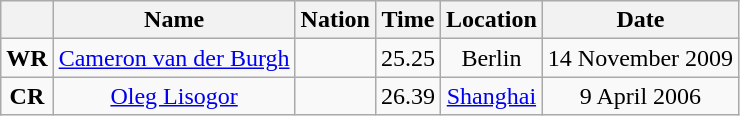<table class=wikitable style=text-align:center>
<tr>
<th></th>
<th>Name</th>
<th>Nation</th>
<th>Time</th>
<th>Location</th>
<th>Date</th>
</tr>
<tr>
<td><strong>WR</strong></td>
<td><a href='#'>Cameron van der Burgh</a></td>
<td></td>
<td align=left>25.25</td>
<td>Berlin</td>
<td>14 November 2009</td>
</tr>
<tr>
<td><strong>CR</strong></td>
<td><a href='#'>Oleg Lisogor</a></td>
<td></td>
<td align=left>26.39</td>
<td><a href='#'>Shanghai</a></td>
<td>9 April 2006</td>
</tr>
</table>
